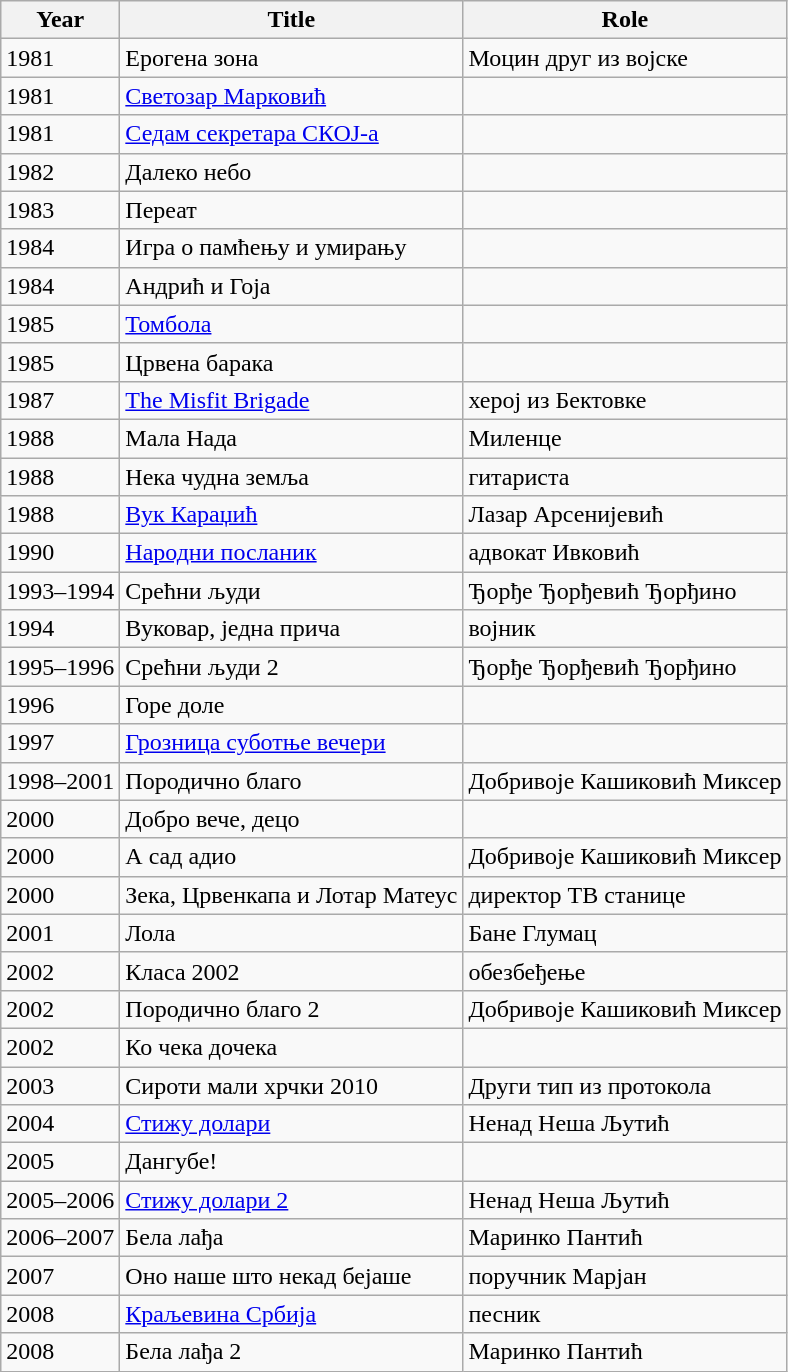<table class="wikitable">
<tr>
<th>Year</th>
<th>Title</th>
<th>Role</th>
</tr>
<tr>
<td>1981</td>
<td>Ерогена зона</td>
<td>Моцин друг из војске</td>
</tr>
<tr>
<td>1981</td>
<td><a href='#'>Светозар Марковић</a></td>
<td></td>
</tr>
<tr>
<td>1981</td>
<td><a href='#'>Седам секретара СКОЈ-а</a></td>
<td></td>
</tr>
<tr>
<td>1982</td>
<td>Далеко небо</td>
<td></td>
</tr>
<tr>
<td>1983</td>
<td>Переат</td>
<td></td>
</tr>
<tr>
<td>1984</td>
<td>Игра о памћењу и умирању</td>
<td></td>
</tr>
<tr>
<td>1984</td>
<td>Андрић и Гоја</td>
<td></td>
</tr>
<tr>
<td>1985</td>
<td><a href='#'>Томбола</a></td>
<td></td>
</tr>
<tr>
<td>1985</td>
<td>Црвена барака</td>
<td></td>
</tr>
<tr>
<td>1987</td>
<td><a href='#'>The Misfit Brigade</a></td>
<td>херој из Бектовке</td>
</tr>
<tr>
<td>1988</td>
<td>Мала Нада</td>
<td>Миленце</td>
</tr>
<tr>
<td>1988</td>
<td>Нека чудна земља</td>
<td>гитариста</td>
</tr>
<tr>
<td>1988</td>
<td><a href='#'>Вук Караџић</a></td>
<td>Лазар Арсенијевић</td>
</tr>
<tr>
<td>1990</td>
<td><a href='#'>Народни посланик</a></td>
<td>адвокат Ивковић</td>
</tr>
<tr>
<td>1993–1994</td>
<td>Срећни људи</td>
<td>Ђорђе Ђорђевић Ђорђино</td>
</tr>
<tr>
<td>1994</td>
<td>Вуковар, једна прича</td>
<td>војник</td>
</tr>
<tr>
<td>1995–1996</td>
<td>Срећни људи 2</td>
<td>Ђорђе Ђорђевић Ђорђино</td>
</tr>
<tr>
<td>1996</td>
<td>Горе доле</td>
<td></td>
</tr>
<tr>
<td>1997</td>
<td><a href='#'>Грозница суботње вечери</a></td>
<td></td>
</tr>
<tr>
<td>1998–2001</td>
<td>Породично благо</td>
<td>Добривоје Кашиковић Миксер</td>
</tr>
<tr>
<td>2000</td>
<td>Добро вече, децо</td>
<td></td>
</tr>
<tr>
<td>2000</td>
<td>А сад адио</td>
<td>Добривоје Кашиковић Миксер</td>
</tr>
<tr>
<td>2000</td>
<td>Зека, Црвенкапа и Лотар Матеус</td>
<td>директор ТВ станице</td>
</tr>
<tr>
<td>2001</td>
<td>Лола</td>
<td>Бане Глумац</td>
</tr>
<tr>
<td>2002</td>
<td>Класа 2002</td>
<td>обезбеђење</td>
</tr>
<tr>
<td>2002</td>
<td>Породично благо 2</td>
<td>Добривоје Кашиковић Миксер</td>
</tr>
<tr>
<td>2002</td>
<td>Ко чека дочека</td>
<td></td>
</tr>
<tr>
<td>2003</td>
<td>Сироти мали хрчки 2010</td>
<td>Други тип из протокола</td>
</tr>
<tr>
<td>2004</td>
<td><a href='#'>Стижу долари</a></td>
<td>Ненад Неша Љутић</td>
</tr>
<tr>
<td>2005</td>
<td>Дангубе!</td>
<td></td>
</tr>
<tr>
<td>2005–2006</td>
<td><a href='#'>Стижу долари 2</a></td>
<td>Ненад Неша Љутић</td>
</tr>
<tr>
<td>2006–2007</td>
<td>Бела лађа</td>
<td>Маринко Пантић</td>
</tr>
<tr>
<td>2007</td>
<td>Оно наше што некад бејаше</td>
<td>поручник Марјан</td>
</tr>
<tr>
<td>2008</td>
<td><a href='#'>Краљевина Србија</a></td>
<td>песник</td>
</tr>
<tr>
<td>2008</td>
<td>Бела лађа 2</td>
<td>Маринко Пантић</td>
</tr>
</table>
